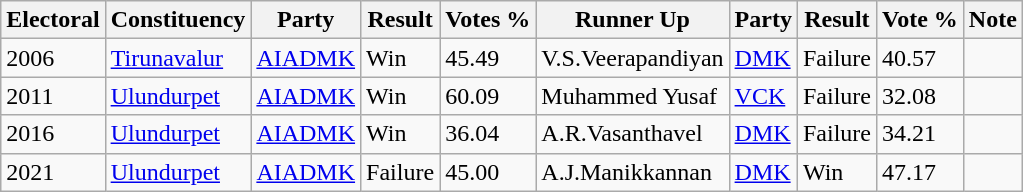<table class="wikitable">
<tr>
<th>Electoral</th>
<th>Constituency</th>
<th>Party</th>
<th>Result</th>
<th>Votes %</th>
<th>Runner Up</th>
<th>Party</th>
<th>Result</th>
<th>Vote %</th>
<th>Note</th>
</tr>
<tr>
<td>2006</td>
<td><a href='#'>Tirunavalur</a></td>
<td><a href='#'>AIADMK</a></td>
<td>Win</td>
<td>45.49</td>
<td>V.S.Veerapandiyan</td>
<td><a href='#'>DMK</a></td>
<td>Failure</td>
<td>40.57</td>
<td></td>
</tr>
<tr>
<td>2011</td>
<td><a href='#'>Ulundurpet</a></td>
<td><a href='#'>AIADMK</a></td>
<td>Win</td>
<td>60.09</td>
<td>Muhammed Yusaf</td>
<td><a href='#'>VCK</a></td>
<td>Failure</td>
<td>32.08</td>
<td></td>
</tr>
<tr>
<td>2016</td>
<td><a href='#'>Ulundurpet</a></td>
<td><a href='#'>AIADMK</a></td>
<td>Win</td>
<td>36.04</td>
<td>A.R.Vasanthavel</td>
<td><a href='#'>DMK</a></td>
<td>Failure</td>
<td>34.21</td>
<td></td>
</tr>
<tr>
<td>2021</td>
<td><a href='#'>Ulundurpet</a></td>
<td><a href='#'>AIADMK</a></td>
<td>Failure</td>
<td>45.00</td>
<td>A.J.Manikkannan</td>
<td><a href='#'>DMK</a></td>
<td>Win</td>
<td>47.17</td>
<td></td>
</tr>
</table>
